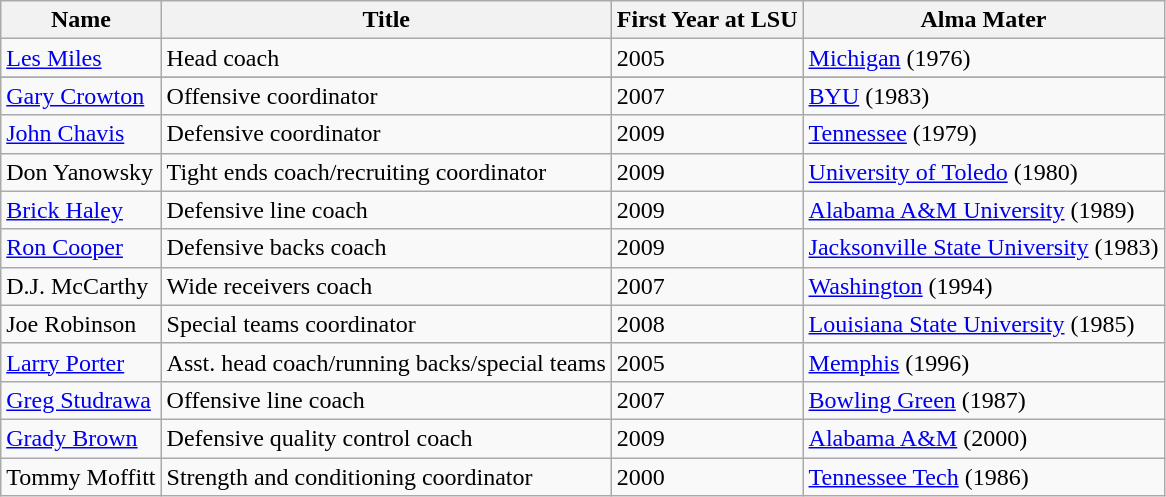<table class="wikitable">
<tr>
<th>Name</th>
<th>Title</th>
<th>First Year at LSU</th>
<th>Alma Mater</th>
</tr>
<tr>
<td><a href='#'>Les Miles</a></td>
<td>Head coach</td>
<td>2005</td>
<td><a href='#'>Michigan</a> (1976)</td>
</tr>
<tr>
</tr>
<tr>
<td><a href='#'>Gary Crowton</a></td>
<td>Offensive coordinator</td>
<td>2007</td>
<td><a href='#'>BYU</a> (1983)</td>
</tr>
<tr>
<td><a href='#'>John Chavis</a></td>
<td>Defensive coordinator</td>
<td>2009</td>
<td><a href='#'>Tennessee</a> (1979)</td>
</tr>
<tr>
<td>Don Yanowsky</td>
<td>Tight ends coach/recruiting coordinator</td>
<td>2009</td>
<td><a href='#'>University of Toledo</a> (1980)</td>
</tr>
<tr>
<td><a href='#'>Brick Haley</a></td>
<td>Defensive line coach</td>
<td>2009</td>
<td><a href='#'>Alabama A&M University</a> (1989)</td>
</tr>
<tr>
<td><a href='#'>Ron Cooper</a></td>
<td>Defensive backs coach</td>
<td>2009</td>
<td><a href='#'>Jacksonville State University</a> (1983)</td>
</tr>
<tr>
<td>D.J. McCarthy</td>
<td>Wide receivers coach</td>
<td>2007</td>
<td><a href='#'>Washington</a> (1994)</td>
</tr>
<tr>
<td>Joe Robinson</td>
<td>Special teams coordinator</td>
<td>2008</td>
<td><a href='#'>Louisiana State University</a> (1985)</td>
</tr>
<tr>
<td><a href='#'>Larry Porter</a></td>
<td>Asst. head coach/running backs/special teams</td>
<td>2005</td>
<td><a href='#'>Memphis</a> (1996)</td>
</tr>
<tr>
<td><a href='#'>Greg Studrawa</a></td>
<td>Offensive line coach</td>
<td>2007</td>
<td><a href='#'>Bowling Green</a> (1987)</td>
</tr>
<tr>
<td><a href='#'>Grady Brown</a></td>
<td>Defensive quality control coach</td>
<td>2009</td>
<td><a href='#'>Alabama A&M</a> (2000)</td>
</tr>
<tr>
<td>Tommy Moffitt</td>
<td>Strength and conditioning coordinator</td>
<td>2000</td>
<td><a href='#'>Tennessee Tech</a> (1986)</td>
</tr>
</table>
